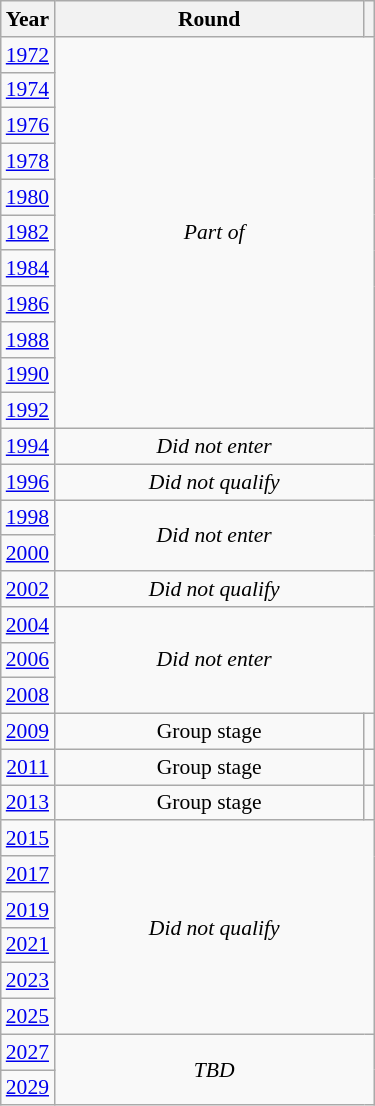<table class="wikitable" style="text-align: center; font-size:90%">
<tr>
<th>Year</th>
<th style="width:200px">Round</th>
<th></th>
</tr>
<tr>
<td><a href='#'>1972</a></td>
<td colspan="2" rowspan="11"><em>Part of </em></td>
</tr>
<tr>
<td><a href='#'>1974</a></td>
</tr>
<tr>
<td><a href='#'>1976</a></td>
</tr>
<tr>
<td><a href='#'>1978</a></td>
</tr>
<tr>
<td><a href='#'>1980</a></td>
</tr>
<tr>
<td><a href='#'>1982</a></td>
</tr>
<tr>
<td><a href='#'>1984</a></td>
</tr>
<tr>
<td><a href='#'>1986</a></td>
</tr>
<tr>
<td><a href='#'>1988</a></td>
</tr>
<tr>
<td><a href='#'>1990</a></td>
</tr>
<tr>
<td><a href='#'>1992</a></td>
</tr>
<tr>
<td><a href='#'>1994</a></td>
<td colspan="2"><em>Did not enter</em></td>
</tr>
<tr>
<td><a href='#'>1996</a></td>
<td colspan="2"><em>Did not qualify</em></td>
</tr>
<tr>
<td><a href='#'>1998</a></td>
<td colspan="2" rowspan="2"><em>Did not enter</em></td>
</tr>
<tr>
<td><a href='#'>2000</a></td>
</tr>
<tr>
<td><a href='#'>2002</a></td>
<td colspan="2"><em>Did not qualify</em></td>
</tr>
<tr>
<td><a href='#'>2004</a></td>
<td colspan="2" rowspan="3"><em>Did not enter</em></td>
</tr>
<tr>
<td><a href='#'>2006</a></td>
</tr>
<tr>
<td><a href='#'>2008</a></td>
</tr>
<tr>
<td><a href='#'>2009</a></td>
<td>Group stage</td>
<td></td>
</tr>
<tr>
<td><a href='#'>2011</a></td>
<td>Group stage</td>
<td></td>
</tr>
<tr>
<td><a href='#'>2013</a></td>
<td>Group stage</td>
<td></td>
</tr>
<tr>
<td><a href='#'>2015</a></td>
<td colspan="2" rowspan="6"><em>Did not qualify</em></td>
</tr>
<tr>
<td><a href='#'>2017</a></td>
</tr>
<tr>
<td><a href='#'>2019</a></td>
</tr>
<tr>
<td><a href='#'>2021</a></td>
</tr>
<tr>
<td><a href='#'>2023</a></td>
</tr>
<tr>
<td><a href='#'>2025</a></td>
</tr>
<tr>
<td><a href='#'>2027</a></td>
<td colspan="2" rowspan="2"><em>TBD</em></td>
</tr>
<tr>
<td><a href='#'>2029</a></td>
</tr>
</table>
